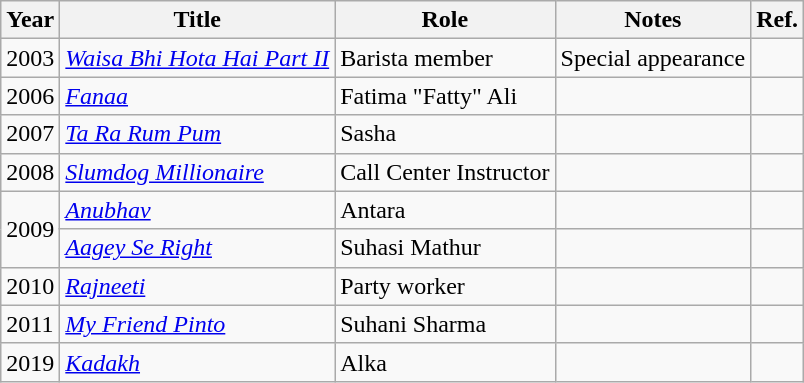<table class="wikitable sortable">
<tr>
<th>Year</th>
<th>Title</th>
<th>Role</th>
<th class="unsortable">Notes</th>
<th class="unsortable">Ref.</th>
</tr>
<tr>
<td>2003</td>
<td><em><a href='#'>Waisa Bhi Hota Hai Part II</a></em></td>
<td>Barista member</td>
<td>Special appearance</td>
<td></td>
</tr>
<tr>
<td>2006</td>
<td><em><a href='#'>Fanaa</a></em></td>
<td>Fatima "Fatty" Ali</td>
<td></td>
<td></td>
</tr>
<tr>
<td>2007</td>
<td><em><a href='#'>Ta Ra Rum Pum</a></em></td>
<td>Sasha</td>
<td></td>
<td></td>
</tr>
<tr>
<td>2008</td>
<td><em><a href='#'>Slumdog Millionaire</a></em></td>
<td>Call Center Instructor</td>
<td></td>
<td></td>
</tr>
<tr>
<td rowspan="2">2009</td>
<td><em><a href='#'>Anubhav</a></em></td>
<td>Antara</td>
<td></td>
<td></td>
</tr>
<tr>
<td><em><a href='#'>Aagey Se Right</a></em></td>
<td>Suhasi Mathur</td>
<td></td>
<td></td>
</tr>
<tr>
<td>2010</td>
<td><em><a href='#'>Rajneeti</a></em></td>
<td>Party worker</td>
<td></td>
<td></td>
</tr>
<tr>
<td>2011</td>
<td><em><a href='#'>My Friend Pinto</a></em></td>
<td>Suhani Sharma</td>
<td></td>
<td></td>
</tr>
<tr>
<td>2019</td>
<td><em><a href='#'>Kadakh</a></em></td>
<td>Alka</td>
<td></td>
<td></td>
</tr>
</table>
